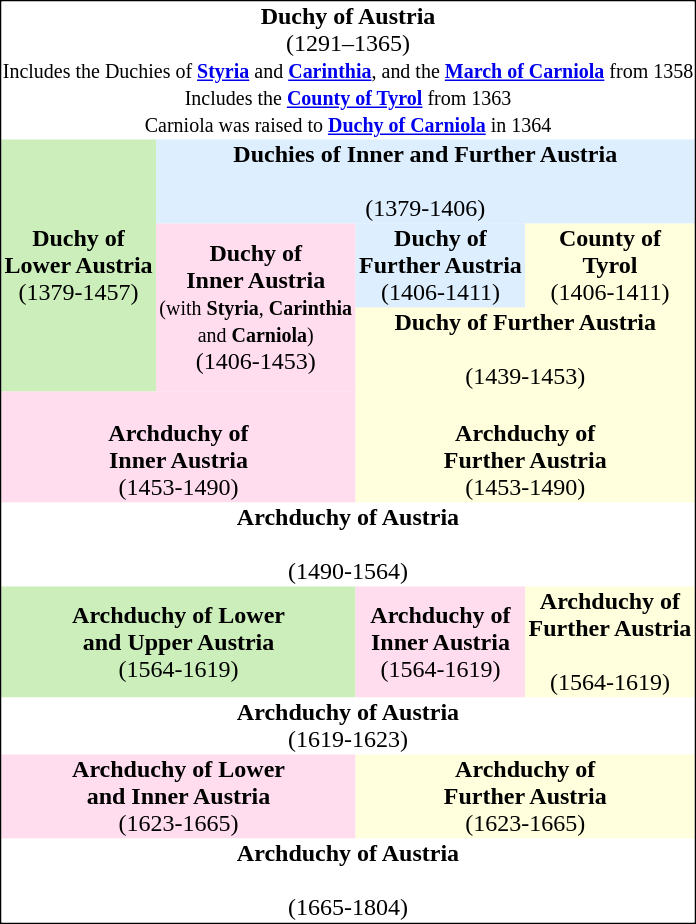<table align="center" style="border-spacing:0px; border:1px solid black; text-align:center">
<tr>
<td colspan=4 style="background:#fff"><strong>Duchy of Austria</strong><br>(1291–1365)<br><small>Includes the Duchies of <strong><a href='#'>Styria</a></strong> and <strong><a href='#'>Carinthia</a></strong>, and the <strong><a href='#'>March of Carniola</a></strong> from 1358<br>Includes the <strong><a href='#'>County of Tyrol</a></strong> from 1363<br>Carniola was raised to <strong><a href='#'>Duchy of Carniola</a></strong> in 1364</small><br></td>
</tr>
<tr>
<td rowspan=3 style="background:#ceb"><strong>Duchy of<br>Lower Austria</strong><br>(1379-1457)</td>
<td colspan=3 style="background:#def"><strong>Duchies of Inner and Further Austria</strong><br><br>(1379-1406)</td>
</tr>
<tr>
<td rowspan=2 style="background:#fde"><strong>Duchy of<br>Inner Austria</strong><br><small>(with <strong>Styria</strong>, <strong>Carinthia</strong><br>and <strong>Carniola</strong>)</small><br>(1406-1453)</td>
<td style="background:#def"><strong>Duchy of<br>Further Austria</strong><br>(1406-1411)</td>
<td style="background:#ffd"><strong>County of<br> Tyrol</strong><br>(1406-1411)</td>
</tr>
<tr>
<td colspan=2 style="background:#ffd"><strong>Duchy of Further Austria</strong><br><br>(1439-1453)</td>
</tr>
<tr>
<td colspan=2 style="background:#fde"><br><strong>Archduchy of<br>Inner Austria</strong><br>(1453-1490)</td>
<td colspan=2 style="background:#ffd"><br><strong>Archduchy of<br>Further Austria</strong><br>(1453-1490)</td>
</tr>
<tr>
<td colspan=4 style="background:#fff"><strong>Archduchy of Austria</strong> <br><br>(1490-1564)</td>
</tr>
<tr>
<td colspan=2 style="background:#ceb"><strong>Archduchy of Lower<br>and Upper Austria</strong><br>(1564-1619)</td>
<td style="background:#fde"><strong>Archduchy of<br>Inner Austria</strong><br>(1564-1619)</td>
<td style="background:#ffd"><strong>Archduchy of<br>Further Austria</strong><br><br>(1564-1619)</td>
</tr>
<tr>
<td colspan=4 style="background:#fff"><strong>Archduchy of Austria</strong><br>(1619-1623)</td>
</tr>
<tr>
<td colspan=2 style="background:#fde"><strong>Archduchy of Lower<br>and Inner Austria</strong><br>(1623-1665)</td>
<td colspan=2 style="background:#ffd"><strong>Archduchy of<br>Further Austria</strong> <br>(1623-1665)</td>
</tr>
<tr>
<td colspan=4 style="background:#fff"><strong>Archduchy of Austria</strong><br><br>(1665-1804)</td>
</tr>
</table>
